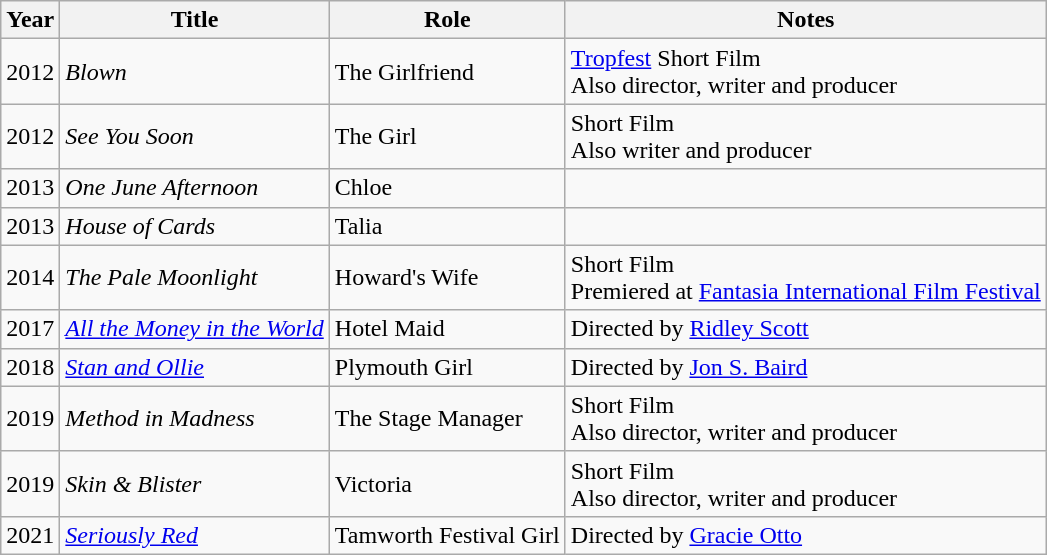<table class="wikitable sortable">
<tr>
<th>Year</th>
<th>Title</th>
<th>Role</th>
<th>Notes</th>
</tr>
<tr>
<td>2012</td>
<td><em>Blown</em></td>
<td>The Girlfriend</td>
<td><a href='#'>Tropfest</a> Short Film <br>Also director, writer and producer</td>
</tr>
<tr>
<td>2012</td>
<td><em>See You Soon</em></td>
<td>The Girl</td>
<td>Short Film <br>Also writer and producer</td>
</tr>
<tr>
<td>2013</td>
<td><em>One June Afternoon</em></td>
<td>Chloe</td>
<td></td>
</tr>
<tr>
<td>2013</td>
<td><em>House of Cards</em></td>
<td>Talia</td>
<td></td>
</tr>
<tr>
<td>2014</td>
<td><em>The Pale Moonlight</em></td>
<td>Howard's Wife</td>
<td>Short Film <br>Premiered at <a href='#'>Fantasia International Film Festival</a></td>
</tr>
<tr>
<td>2017</td>
<td><em><a href='#'>All the Money in the World</a></em></td>
<td>Hotel Maid</td>
<td>Directed by <a href='#'>Ridley Scott</a></td>
</tr>
<tr>
<td>2018</td>
<td><em><a href='#'>Stan and Ollie</a></em></td>
<td>Plymouth Girl</td>
<td>Directed by <a href='#'>Jon S. Baird</a></td>
</tr>
<tr>
<td>2019</td>
<td><em>Method in Madness</em></td>
<td>The Stage Manager</td>
<td>Short Film <br>Also director, writer and producer</td>
</tr>
<tr>
<td>2019</td>
<td><em>Skin & Blister</em></td>
<td>Victoria</td>
<td>Short Film <br>Also director, writer and producer</td>
</tr>
<tr>
<td>2021</td>
<td><em><a href='#'>Seriously Red</a></em></td>
<td>Tamworth Festival Girl</td>
<td>Directed by <a href='#'>Gracie Otto</a></td>
</tr>
</table>
